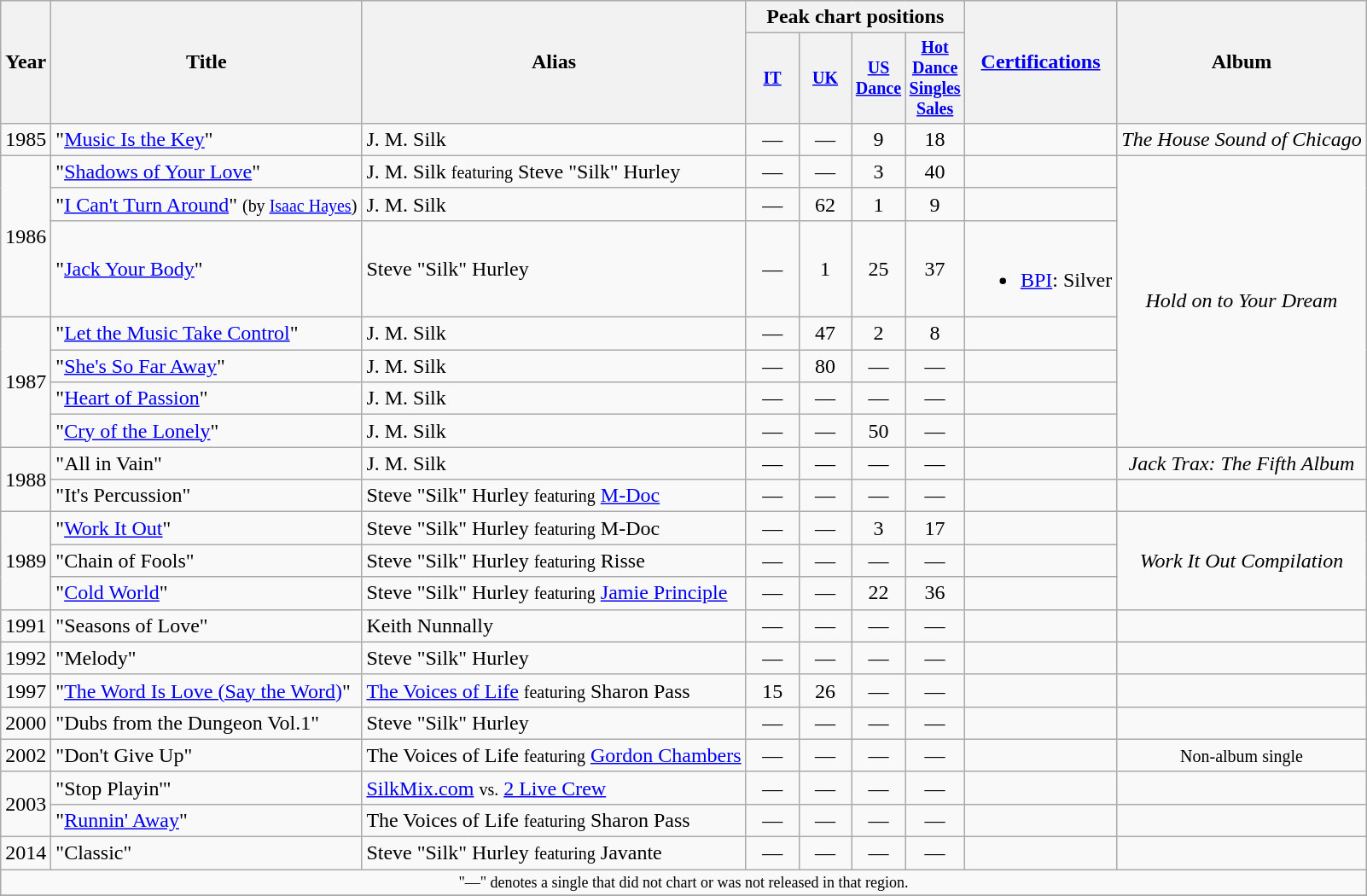<table class="wikitable" style="text-align:center;">
<tr>
<th rowspan="2">Year</th>
<th rowspan="2">Title</th>
<th rowspan="2">Alias</th>
<th colspan="4">Peak chart positions</th>
<th rowspan="2"><a href='#'>Certifications</a></th>
<th rowspan="2">Album</th>
</tr>
<tr style="font-size:smaller;">
<th width="35"><a href='#'>IT</a><br></th>
<th width="35"><a href='#'>UK</a><br></th>
<th width="35"><a href='#'>US Dance</a><br></th>
<th width="35"><a href='#'>Hot Dance Singles Sales</a><br></th>
</tr>
<tr>
<td>1985</td>
<td style="text-align:left;">"<a href='#'>Music Is the Key</a>"</td>
<td style="text-align:left;">J. M. Silk</td>
<td>—</td>
<td>—</td>
<td>9</td>
<td>18</td>
<td></td>
<td><em>The House Sound of Chicago</em></td>
</tr>
<tr>
<td rowspan="3">1986</td>
<td style="text-align:left;">"<a href='#'>Shadows of Your Love</a>"</td>
<td style="text-align:left;">J. M. Silk <small>featuring</small> Steve "Silk" Hurley</td>
<td>—</td>
<td>—</td>
<td>3</td>
<td>40</td>
<td></td>
<td rowspan="7"><em>Hold on to Your Dream</em></td>
</tr>
<tr>
<td style="text-align:left;">"<a href='#'>I Can't Turn Around</a>" <small>(by <a href='#'>Isaac Hayes</a>)</small></td>
<td style="text-align:left;">J. M. Silk</td>
<td>—</td>
<td>62</td>
<td>1</td>
<td>9</td>
<td></td>
</tr>
<tr>
<td style="text-align:left;">"<a href='#'>Jack Your Body</a>"</td>
<td style="text-align:left;">Steve "Silk" Hurley</td>
<td>—</td>
<td>1</td>
<td>25</td>
<td>37</td>
<td><br><ul><li><a href='#'>BPI</a>: Silver</li></ul></td>
</tr>
<tr>
<td rowspan="4">1987</td>
<td style="text-align:left;">"<a href='#'>Let the Music Take Control</a>"</td>
<td style="text-align:left;">J. M. Silk</td>
<td>—</td>
<td>47</td>
<td>2</td>
<td>8</td>
<td></td>
</tr>
<tr>
<td style="text-align:left;">"<a href='#'>She's So Far Away</a>"</td>
<td style="text-align:left;">J. M. Silk</td>
<td>—</td>
<td>80</td>
<td>—</td>
<td>—</td>
<td></td>
</tr>
<tr>
<td style="text-align:left;">"<a href='#'>Heart of Passion</a>"</td>
<td style="text-align:left;">J. M. Silk</td>
<td>—</td>
<td>—</td>
<td>—</td>
<td>—</td>
<td></td>
</tr>
<tr>
<td style="text-align:left;">"<a href='#'>Cry of the Lonely</a>"</td>
<td style="text-align:left;">J. M. Silk</td>
<td>—</td>
<td>—</td>
<td>50</td>
<td>—</td>
<td></td>
</tr>
<tr>
<td rowspan="2">1988</td>
<td style="text-align:left;">"All in Vain"</td>
<td style="text-align:left;">J. M. Silk</td>
<td>—</td>
<td>—</td>
<td>—</td>
<td>—</td>
<td></td>
<td><em>Jack Trax: The Fifth Album</em></td>
</tr>
<tr>
<td style="text-align:left;">"It's Percussion"</td>
<td style="text-align:left;">Steve "Silk" Hurley <small>featuring</small> <a href='#'>M-Doc</a></td>
<td>—</td>
<td>—</td>
<td>—</td>
<td>—</td>
<td></td>
<td></td>
</tr>
<tr>
<td rowspan="3">1989</td>
<td style="text-align:left;">"<a href='#'>Work It Out</a>"</td>
<td style="text-align:left;">Steve "Silk" Hurley <small>featuring</small> M-Doc</td>
<td>—</td>
<td>—</td>
<td>3</td>
<td>17</td>
<td></td>
<td rowspan="3"><em>Work It Out Compilation</em></td>
</tr>
<tr>
<td style="text-align:left;">"Chain of Fools"</td>
<td style="text-align:left;">Steve "Silk" Hurley <small>featuring</small> Risse</td>
<td>—</td>
<td>—</td>
<td>—</td>
<td>—</td>
<td></td>
</tr>
<tr>
<td style="text-align:left;">"<a href='#'>Cold World</a>"</td>
<td style="text-align:left;">Steve "Silk" Hurley <small>featuring</small> <a href='#'>Jamie Principle</a></td>
<td>—</td>
<td>—</td>
<td>22</td>
<td>36</td>
<td></td>
</tr>
<tr>
<td>1991</td>
<td style="text-align:left;">"Seasons of Love"</td>
<td style="text-align:left;">Keith Nunnally</td>
<td>—</td>
<td>—</td>
<td>—</td>
<td>—</td>
<td></td>
<td></td>
</tr>
<tr>
<td>1992</td>
<td style="text-align:left;">"Melody"</td>
<td style="text-align:left;">Steve "Silk" Hurley</td>
<td>—</td>
<td>—</td>
<td>—</td>
<td>—</td>
<td></td>
<td></td>
</tr>
<tr>
<td>1997</td>
<td style="text-align:left;">"<a href='#'>The Word Is Love (Say the Word)</a>"</td>
<td style="text-align:left;"><a href='#'>The Voices of Life</a> <small>featuring</small> Sharon Pass</td>
<td>15</td>
<td>26</td>
<td>—</td>
<td>—</td>
<td></td>
<td></td>
</tr>
<tr>
<td>2000</td>
<td style="text-align:left;">"Dubs from the Dungeon Vol.1"</td>
<td style="text-align:left;">Steve "Silk" Hurley</td>
<td>—</td>
<td>—</td>
<td>—</td>
<td>—</td>
<td></td>
<td></td>
</tr>
<tr>
<td>2002</td>
<td style="text-align:left;">"Don't Give Up"</td>
<td style="text-align:left;">The Voices of Life <small>featuring</small> <a href='#'>Gordon Chambers</a></td>
<td>—</td>
<td>—</td>
<td>—</td>
<td>—</td>
<td></td>
<td><small>Non-album single</small></td>
</tr>
<tr>
<td rowspan="2">2003</td>
<td style="text-align:left;">"Stop Playin'"</td>
<td style="text-align:left;"><a href='#'>SilkMix.com</a> <small>vs.</small> <a href='#'>2 Live Crew</a></td>
<td>—</td>
<td>—</td>
<td>—</td>
<td>—</td>
<td></td>
<td></td>
</tr>
<tr>
<td style="text-align:left;">"<a href='#'>Runnin' Away</a>"</td>
<td style="text-align:left;">The Voices of Life <small>featuring</small> Sharon Pass</td>
<td>—</td>
<td>—</td>
<td>—</td>
<td>—</td>
<td></td>
<td></td>
</tr>
<tr>
<td>2014</td>
<td style="text-align:left;">"Classic"</td>
<td style="text-align:left;">Steve "Silk" Hurley <small>featuring</small> Javante</td>
<td>—</td>
<td>—</td>
<td>—</td>
<td>—</td>
<td></td>
<td></td>
</tr>
<tr>
<td colspan="9" style="font-size: 9pt">"—" denotes a single that did not chart or was not released in that region.</td>
</tr>
<tr>
</tr>
</table>
